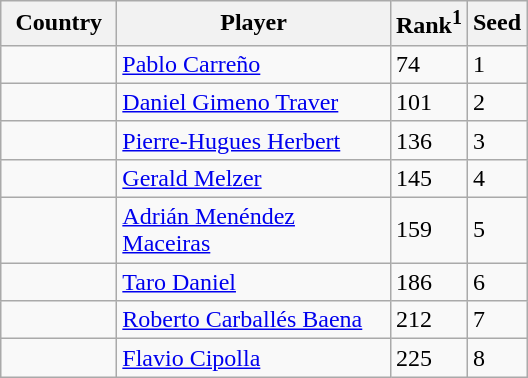<table class="sortable wikitable">
<tr>
<th width="70">Country</th>
<th width="175">Player</th>
<th>Rank<sup>1</sup></th>
<th>Seed</th>
</tr>
<tr>
<td></td>
<td><a href='#'>Pablo Carreño</a></td>
<td>74</td>
<td>1</td>
</tr>
<tr>
<td></td>
<td><a href='#'>Daniel Gimeno Traver</a></td>
<td>101</td>
<td>2</td>
</tr>
<tr>
<td></td>
<td><a href='#'>Pierre-Hugues Herbert</a></td>
<td>136</td>
<td>3</td>
</tr>
<tr>
<td></td>
<td><a href='#'>Gerald Melzer</a></td>
<td>145</td>
<td>4</td>
</tr>
<tr>
<td></td>
<td><a href='#'>Adrián Menéndez Maceiras</a></td>
<td>159</td>
<td>5</td>
</tr>
<tr>
<td></td>
<td><a href='#'>Taro Daniel</a></td>
<td>186</td>
<td>6</td>
</tr>
<tr>
<td></td>
<td><a href='#'>Roberto Carballés Baena</a></td>
<td>212</td>
<td>7</td>
</tr>
<tr>
<td></td>
<td><a href='#'>Flavio Cipolla</a></td>
<td>225</td>
<td>8</td>
</tr>
</table>
